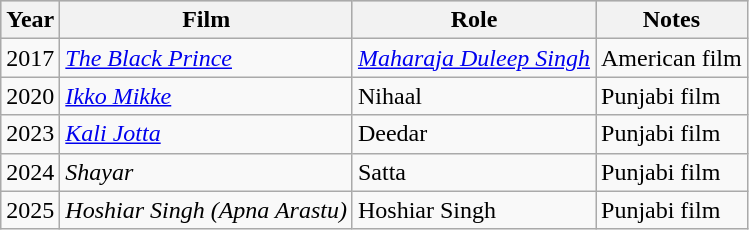<table class="wikitable sortable">
<tr style="background:#ccc; text-align:center;">
<th>Year</th>
<th>Film</th>
<th>Role</th>
<th>Notes</th>
</tr>
<tr>
<td>2017</td>
<td><em><a href='#'>The Black Prince</a></em></td>
<td><em><a href='#'>Maharaja Duleep Singh</a></em></td>
<td>American film</td>
</tr>
<tr>
<td>2020</td>
<td><em><a href='#'>Ikko Mikke</a></em></td>
<td>Nihaal</td>
<td>Punjabi film</td>
</tr>
<tr>
<td>2023</td>
<td><em><a href='#'>Kali Jotta</a></em></td>
<td>Deedar</td>
<td>Punjabi film</td>
</tr>
<tr>
<td>2024</td>
<td><em>Shayar</em></td>
<td>Satta</td>
<td>Punjabi film</td>
</tr>
<tr>
<td>2025</td>
<td><em>Hoshiar Singh (Apna Arastu)</em></td>
<td>Hoshiar Singh</td>
<td>Punjabi film</td>
</tr>
</table>
